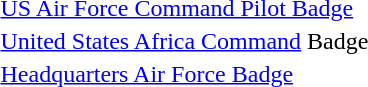<table>
<tr>
<td></td>
<td><a href='#'>US Air Force Command Pilot Badge</a></td>
</tr>
<tr>
<td></td>
<td><a href='#'>United States Africa Command</a> Badge</td>
</tr>
<tr>
<td></td>
<td><a href='#'>Headquarters Air Force Badge</a></td>
</tr>
</table>
